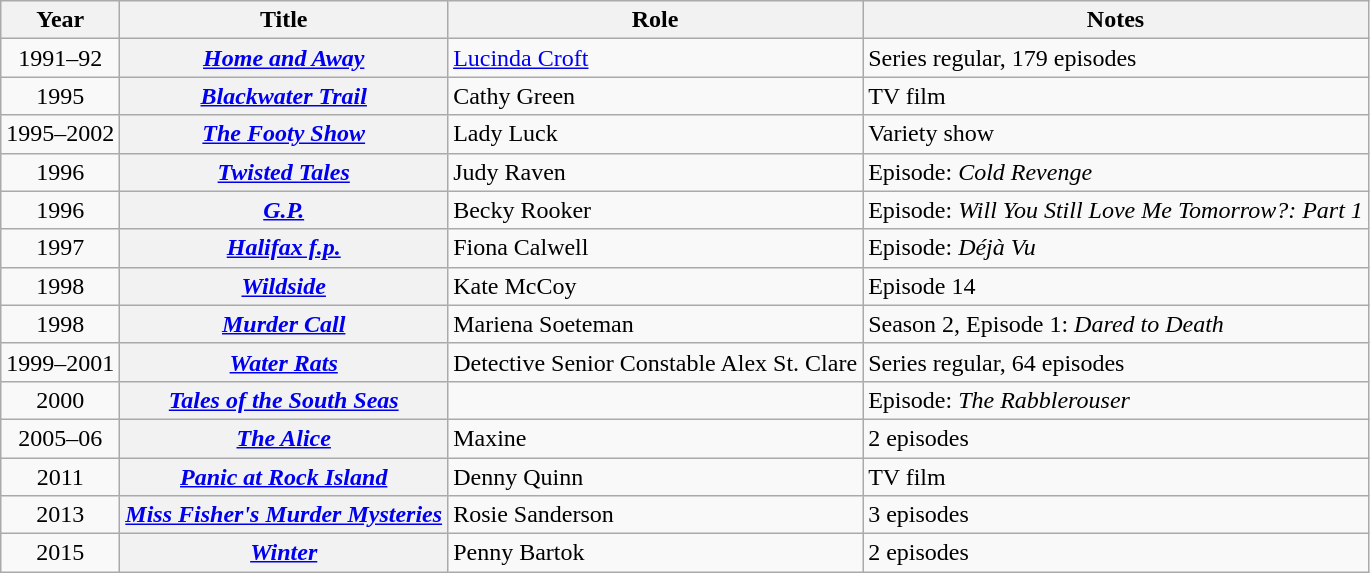<table class="wikitable sortable plainrowheaders">
<tr>
<th scope="col">Year</th>
<th scope="col">Title</th>
<th scope="col">Role</th>
<th scope="col" class="unsortable">Notes</th>
</tr>
<tr>
<td style="text-align:center">1991–92</td>
<th scope="row"><em><a href='#'>Home and Away</a></em></th>
<td><a href='#'>Lucinda Croft</a></td>
<td>Series regular, 179 episodes</td>
</tr>
<tr>
<td style="text-align:center">1995</td>
<th scope="row"><em><a href='#'>Blackwater Trail</a></em></th>
<td>Cathy Green</td>
<td>TV film</td>
</tr>
<tr>
<td style="text-align:center">1995–2002</td>
<th scope="row"><em><a href='#'>The Footy Show</a></em></th>
<td>Lady Luck</td>
<td>Variety show</td>
</tr>
<tr>
<td style="text-align:center">1996</td>
<th scope="row"><em><a href='#'>Twisted Tales</a></em></th>
<td>Judy Raven</td>
<td>Episode: <em>Cold Revenge</em></td>
</tr>
<tr>
<td style="text-align:center">1996</td>
<th scope="row"><em><a href='#'>G.P.</a></em></th>
<td>Becky Rooker</td>
<td>Episode: <em>Will You Still Love Me Tomorrow?: Part 1</em></td>
</tr>
<tr>
<td style="text-align:center">1997</td>
<th scope="row"><em><a href='#'>Halifax f.p.</a></em></th>
<td>Fiona Calwell</td>
<td>Episode: <em>Déjà Vu</em></td>
</tr>
<tr>
<td style="text-align:center">1998</td>
<th scope="row"><em><a href='#'>Wildside</a></em></th>
<td>Kate McCoy</td>
<td>Episode 14</td>
</tr>
<tr>
<td style="text-align:center">1998</td>
<th scope="row"><em><a href='#'>Murder Call</a></em></th>
<td>Mariena Soeteman</td>
<td>Season 2, Episode 1: <em>Dared to Death</em></td>
</tr>
<tr>
<td style="text-align:center">1999–2001</td>
<th scope="row"><em><a href='#'>Water Rats</a></em></th>
<td>Detective Senior Constable Alex St. Clare</td>
<td>Series regular, 64 episodes</td>
</tr>
<tr>
<td style="text-align:center">2000</td>
<th scope="row"><em><a href='#'>Tales of the South Seas</a></em></th>
<td></td>
<td>Episode: <em>The Rabblerouser</em></td>
</tr>
<tr>
<td style="text-align:center">2005–06</td>
<th scope="row"><em><a href='#'>The Alice</a></em></th>
<td>Maxine</td>
<td>2 episodes</td>
</tr>
<tr>
<td style="text-align:center">2011</td>
<th scope="row"><em><a href='#'>Panic at Rock Island</a></em></th>
<td>Denny Quinn</td>
<td>TV film</td>
</tr>
<tr>
<td style="text-align:center">2013</td>
<th scope="row"><em><a href='#'>Miss Fisher's Murder Mysteries</a></em></th>
<td>Rosie Sanderson</td>
<td>3 episodes</td>
</tr>
<tr>
<td style="text-align:center">2015</td>
<th scope="row"><em><a href='#'>Winter</a></em></th>
<td>Penny Bartok</td>
<td>2 episodes</td>
</tr>
</table>
